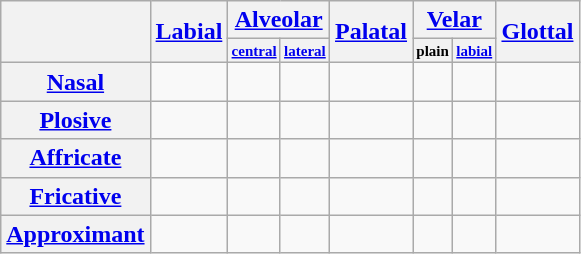<table class=wikitable style="text-align: center">
<tr>
<th rowspan=2></th>
<th rowspan=2><a href='#'>Labial</a></th>
<th colspan=2><a href='#'>Alveolar</a></th>
<th rowspan=2><a href='#'>Palatal</a></th>
<th colspan=2><a href='#'>Velar</a></th>
<th rowspan=2><a href='#'>Glottal</a></th>
</tr>
<tr style="font-size: x-small;">
<th><a href='#'>central</a></th>
<th><a href='#'>lateral</a></th>
<th>plain</th>
<th><a href='#'>labial</a></th>
</tr>
<tr>
<th><a href='#'>Nasal</a></th>
<td></td>
<td></td>
<td></td>
<td></td>
<td></td>
<td></td>
<td></td>
</tr>
<tr>
<th><a href='#'>Plosive</a></th>
<td></td>
<td></td>
<td></td>
<td></td>
<td></td>
<td></td>
<td></td>
</tr>
<tr>
<th><a href='#'>Affricate</a></th>
<td></td>
<td></td>
<td></td>
<td></td>
<td></td>
<td></td>
<td></td>
</tr>
<tr>
<th><a href='#'>Fricative</a></th>
<td></td>
<td></td>
<td></td>
<td></td>
<td></td>
<td></td>
<td></td>
</tr>
<tr>
<th><a href='#'>Approximant</a></th>
<td></td>
<td></td>
<td></td>
<td></td>
<td></td>
<td></td>
<td></td>
</tr>
</table>
